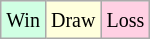<table class="wikitable">
<tr>
<td style="background-color: #d0ffe3;"><small>Win</small></td>
<td style="background-color: #ffffdd;"><small>Draw</small></td>
<td style="background-color: #ffd0e3;"><small>Loss</small></td>
</tr>
</table>
